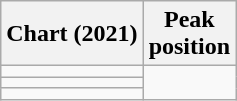<table class="wikitable sortable plainrowheaders">
<tr>
<th>Chart (2021)</th>
<th>Peak<br>position</th>
</tr>
<tr>
<td></td>
</tr>
<tr>
<td></td>
</tr>
<tr>
<td></td>
</tr>
</table>
